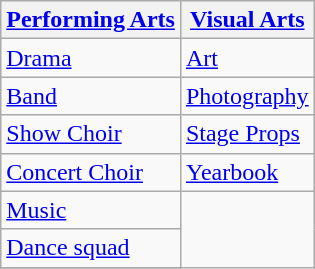<table class="wikitable">
<tr>
<th><a href='#'>Performing Arts</a></th>
<th><a href='#'>Visual Arts</a></th>
</tr>
<tr>
<td><a href='#'>Drama</a></td>
<td><a href='#'>Art</a></td>
</tr>
<tr>
<td><a href='#'>Band</a></td>
<td><a href='#'>Photography</a></td>
</tr>
<tr>
<td><a href='#'>Show Choir</a></td>
<td><a href='#'>Stage Props</a></td>
</tr>
<tr>
<td><a href='#'>Concert Choir</a></td>
<td><a href='#'>Yearbook</a></td>
</tr>
<tr>
<td><a href='#'>Music</a></td>
</tr>
<tr>
<td><a href='#'>Dance squad</a></td>
</tr>
<tr>
</tr>
</table>
